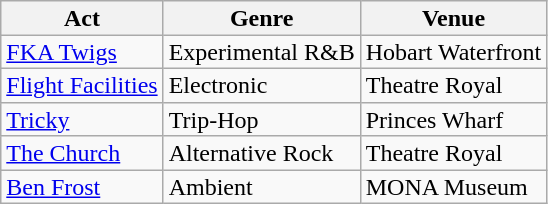<table class="wikitable" style="line-height:0.95em;">
<tr>
<th>Act</th>
<th>Genre</th>
<th>Venue</th>
</tr>
<tr>
<td><a href='#'>FKA Twigs</a></td>
<td>Experimental R&B</td>
<td>Hobart Waterfront</td>
</tr>
<tr>
<td><a href='#'>Flight Facilities</a></td>
<td>Electronic</td>
<td>Theatre Royal</td>
</tr>
<tr>
<td><a href='#'>Tricky</a></td>
<td>Trip-Hop</td>
<td>Princes Wharf</td>
</tr>
<tr>
<td><a href='#'>The Church</a></td>
<td>Alternative Rock</td>
<td>Theatre Royal</td>
</tr>
<tr>
<td><a href='#'>Ben Frost</a></td>
<td>Ambient</td>
<td>MONA Museum</td>
</tr>
</table>
